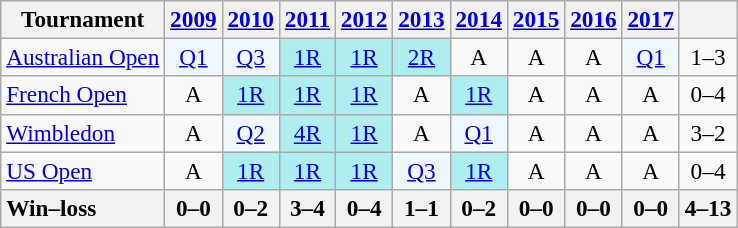<table class=wikitable style=text-align:center;font-size:97%>
<tr>
<th>Tournament</th>
<th><a href='#'>2009</a></th>
<th><a href='#'>2010</a></th>
<th><a href='#'>2011</a></th>
<th><a href='#'>2012</a></th>
<th><a href='#'>2013</a></th>
<th><a href='#'>2014</a></th>
<th><a href='#'>2015</a></th>
<th><a href='#'>2016</a></th>
<th><a href='#'>2017</a></th>
<th></th>
</tr>
<tr>
<td style="text-align:left;"><a href='#'>Australian Open</a></td>
<td style="background:#f0f8ff;"><a href='#'>Q1</a></td>
<td style="background:#f0f8ff;"><a href='#'>Q3</a></td>
<td style="background:#afeeee;"><a href='#'>1R</a></td>
<td style="background:#afeeee;"><a href='#'>1R</a></td>
<td style="background:#afeeee;"><a href='#'>2R</a></td>
<td>A</td>
<td>A</td>
<td>A</td>
<td style="background:#f0f8ff;"><a href='#'>Q1</a></td>
<td>1–3</td>
</tr>
<tr>
<td style="text-align:left;"><a href='#'>French Open</a></td>
<td>A</td>
<td style="background:#afeeee;"><a href='#'>1R</a></td>
<td style="background:#afeeee;"><a href='#'>1R</a></td>
<td style="background:#afeeee;"><a href='#'>1R</a></td>
<td>A</td>
<td style="background:#afeeee;"><a href='#'>1R</a></td>
<td>A</td>
<td>A</td>
<td>A</td>
<td>0–4</td>
</tr>
<tr>
<td style="text-align:left;"><a href='#'>Wimbledon</a></td>
<td>A</td>
<td style="background:#f0f8ff;"><a href='#'>Q2</a></td>
<td style="background:#afeeee;"><a href='#'>4R</a></td>
<td style="background:#afeeee;"><a href='#'>1R</a></td>
<td>A</td>
<td style="background:#f0f8ff;"><a href='#'>Q1</a></td>
<td>A</td>
<td>A</td>
<td>A</td>
<td>3–2</td>
</tr>
<tr>
<td style="text-align:left;"><a href='#'>US Open</a></td>
<td>A</td>
<td style="background:#afeeee;"><a href='#'>1R</a></td>
<td style="background:#afeeee;"><a href='#'>1R</a></td>
<td style="background:#afeeee;"><a href='#'>1R</a></td>
<td style="background:#f0f8ff;"><a href='#'>Q3</a></td>
<td style="background:#afeeee;"><a href='#'>1R</a></td>
<td>A</td>
<td>A</td>
<td>A</td>
<td>0–4</td>
</tr>
<tr>
<th style="text-align:left;">Win–loss</th>
<th>0–0</th>
<th>0–2</th>
<th>3–4</th>
<th>0–4</th>
<th>1–1</th>
<th>0–2</th>
<th>0–0</th>
<th>0–0</th>
<th>0–0</th>
<th>4–13</th>
</tr>
</table>
